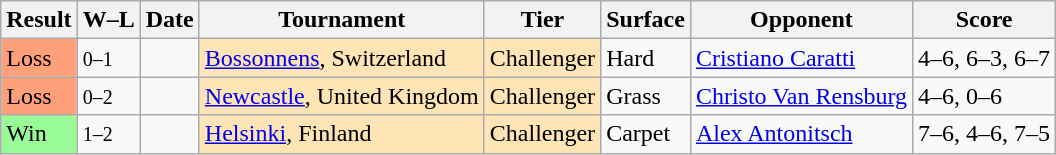<table class="sortable wikitable">
<tr>
<th>Result</th>
<th class="unsortable">W–L</th>
<th>Date</th>
<th>Tournament</th>
<th>Tier</th>
<th>Surface</th>
<th>Opponent</th>
<th class="unsortable">Score</th>
</tr>
<tr>
<td style="background:#ffa07a;">Loss</td>
<td><small>0–1</small></td>
<td></td>
<td style="background:moccasin;"><a href='#'>Bossonnens</a>, Switzerland</td>
<td style="background:moccasin;">Challenger</td>
<td>Hard</td>
<td> <a href='#'>Cristiano Caratti</a></td>
<td>4–6, 6–3, 6–7</td>
</tr>
<tr>
<td style="background:#ffa07a;">Loss</td>
<td><small>0–2</small></td>
<td></td>
<td style="background:moccasin;"><a href='#'>Newcastle</a>, United Kingdom</td>
<td style="background:moccasin;">Challenger</td>
<td>Grass</td>
<td> <a href='#'>Christo Van Rensburg</a></td>
<td>4–6, 0–6</td>
</tr>
<tr>
<td style="background:#98fb98;">Win</td>
<td><small>1–2</small></td>
<td></td>
<td style="background:moccasin;"><a href='#'>Helsinki</a>, Finland</td>
<td style="background:moccasin;">Challenger</td>
<td>Carpet</td>
<td> <a href='#'>Alex Antonitsch</a></td>
<td>7–6, 4–6, 7–5</td>
</tr>
</table>
